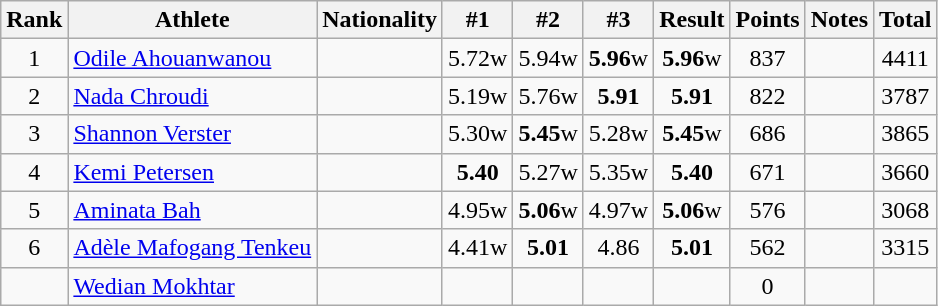<table class="wikitable sortable" style="text-align:center">
<tr>
<th>Rank</th>
<th>Athlete</th>
<th>Nationality</th>
<th>#1</th>
<th>#2</th>
<th>#3</th>
<th>Result</th>
<th>Points</th>
<th>Notes</th>
<th>Total</th>
</tr>
<tr>
<td>1</td>
<td align=left><a href='#'>Odile Ahouanwanou</a></td>
<td align=left></td>
<td>5.72w</td>
<td>5.94w</td>
<td><strong>5.96</strong>w</td>
<td><strong>5.96</strong>w</td>
<td>837</td>
<td></td>
<td>4411</td>
</tr>
<tr>
<td>2</td>
<td align=left><a href='#'>Nada Chroudi</a></td>
<td align=left></td>
<td>5.19w</td>
<td>5.76w</td>
<td><strong>5.91</strong></td>
<td><strong>5.91</strong></td>
<td>822</td>
<td></td>
<td>3787</td>
</tr>
<tr>
<td>3</td>
<td align=left><a href='#'>Shannon Verster</a></td>
<td align=left></td>
<td>5.30w</td>
<td><strong>5.45</strong>w</td>
<td>5.28w</td>
<td><strong>5.45</strong>w</td>
<td>686</td>
<td></td>
<td>3865</td>
</tr>
<tr>
<td>4</td>
<td align=left><a href='#'>Kemi Petersen</a></td>
<td align=left></td>
<td><strong>5.40</strong></td>
<td>5.27w</td>
<td>5.35w</td>
<td><strong>5.40</strong></td>
<td>671</td>
<td></td>
<td>3660</td>
</tr>
<tr>
<td>5</td>
<td align=left><a href='#'>Aminata Bah</a></td>
<td align=left></td>
<td>4.95w</td>
<td><strong>5.06</strong>w</td>
<td>4.97w</td>
<td><strong>5.06</strong>w</td>
<td>576</td>
<td></td>
<td>3068</td>
</tr>
<tr>
<td>6</td>
<td align=left><a href='#'>Adèle Mafogang Tenkeu</a></td>
<td align=left></td>
<td>4.41w</td>
<td><strong>5.01</strong></td>
<td>4.86</td>
<td><strong>5.01</strong></td>
<td>562</td>
<td></td>
<td>3315</td>
</tr>
<tr>
<td></td>
<td align=left><a href='#'>Wedian Mokhtar</a></td>
<td align=left></td>
<td></td>
<td></td>
<td></td>
<td><strong></strong></td>
<td>0</td>
<td></td>
<td></td>
</tr>
</table>
